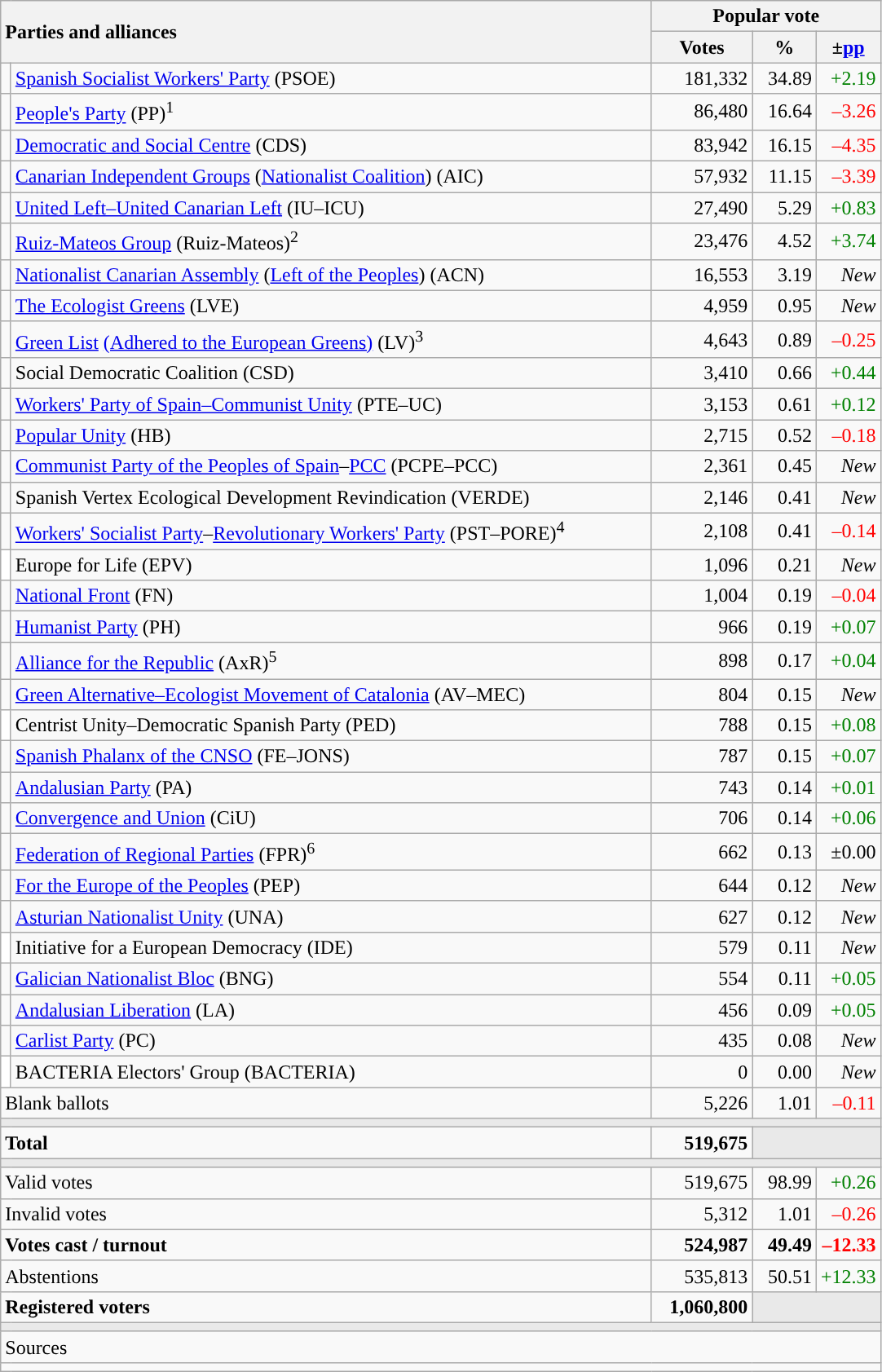<table class="wikitable" style="text-align:right">
<tr>
<th style="text-align:left;" rowspan="2" colspan="2" width="525">Parties and alliances</th>
<th colspan="3">Popular vote</th>
</tr>
<tr>
<th width="75">Votes</th>
<th width="45">%</th>
<th width="45">±<a href='#'>pp</a></th>
</tr>
<tr>
<td width="1" style="color:inherit;background:"></td>
<td align="left"><a href='#'>Spanish Socialist Workers' Party</a> (PSOE)</td>
<td>181,332</td>
<td>34.89</td>
<td style="color:green;">+2.19</td>
</tr>
<tr>
<td style="color:inherit;background:"></td>
<td align="left"><a href='#'>People's Party</a> (PP)<sup>1</sup></td>
<td>86,480</td>
<td>16.64</td>
<td style="color:red;">–3.26</td>
</tr>
<tr>
<td style="color:inherit;background:"></td>
<td align="left"><a href='#'>Democratic and Social Centre</a> (CDS)</td>
<td>83,942</td>
<td>16.15</td>
<td style="color:red;">–4.35</td>
</tr>
<tr>
<td style="color:inherit;background:"></td>
<td align="left"><a href='#'>Canarian Independent Groups</a> (<a href='#'>Nationalist Coalition</a>) (AIC)</td>
<td>57,932</td>
<td>11.15</td>
<td style="color:red;">–3.39</td>
</tr>
<tr>
<td style="color:inherit;background:"></td>
<td align="left"><a href='#'>United Left–United Canarian Left</a> (IU–ICU)</td>
<td>27,490</td>
<td>5.29</td>
<td style="color:green;">+0.83</td>
</tr>
<tr>
<td style="color:inherit;background:"></td>
<td align="left"><a href='#'>Ruiz-Mateos Group</a> (Ruiz-Mateos)<sup>2</sup></td>
<td>23,476</td>
<td>4.52</td>
<td style="color:green;">+3.74</td>
</tr>
<tr>
<td style="color:inherit;background:"></td>
<td align="left"><a href='#'>Nationalist Canarian Assembly</a> (<a href='#'>Left of the Peoples</a>) (ACN)</td>
<td>16,553</td>
<td>3.19</td>
<td><em>New</em></td>
</tr>
<tr>
<td style="color:inherit;background:"></td>
<td align="left"><a href='#'>The Ecologist Greens</a> (LVE)</td>
<td>4,959</td>
<td>0.95</td>
<td><em>New</em></td>
</tr>
<tr>
<td style="color:inherit;background:"></td>
<td align="left"><a href='#'>Green List</a> <a href='#'>(Adhered to the European Greens)</a> (LV)<sup>3</sup></td>
<td>4,643</td>
<td>0.89</td>
<td style="color:red;">–0.25</td>
</tr>
<tr>
<td style="color:inherit;background:"></td>
<td align="left">Social Democratic Coalition (CSD)</td>
<td>3,410</td>
<td>0.66</td>
<td style="color:green;">+0.44</td>
</tr>
<tr>
<td style="color:inherit;background:"></td>
<td align="left"><a href='#'>Workers' Party of Spain–Communist Unity</a> (PTE–UC)</td>
<td>3,153</td>
<td>0.61</td>
<td style="color:green;">+0.12</td>
</tr>
<tr>
<td style="color:inherit;background:"></td>
<td align="left"><a href='#'>Popular Unity</a> (HB)</td>
<td>2,715</td>
<td>0.52</td>
<td style="color:red;">–0.18</td>
</tr>
<tr>
<td style="color:inherit;background:"></td>
<td align="left"><a href='#'>Communist Party of the Peoples of Spain</a>–<a href='#'>PCC</a> (PCPE–PCC)</td>
<td>2,361</td>
<td>0.45</td>
<td><em>New</em></td>
</tr>
<tr>
<td style="color:inherit;background:"></td>
<td align="left">Spanish Vertex Ecological Development Revindication (VERDE)</td>
<td>2,146</td>
<td>0.41</td>
<td><em>New</em></td>
</tr>
<tr>
<td style="color:inherit;background:"></td>
<td align="left"><a href='#'>Workers' Socialist Party</a>–<a href='#'>Revolutionary Workers' Party</a> (PST–PORE)<sup>4</sup></td>
<td>2,108</td>
<td>0.41</td>
<td style="color:red;">–0.14</td>
</tr>
<tr>
<td bgcolor="white"></td>
<td align="left">Europe for Life (EPV)</td>
<td>1,096</td>
<td>0.21</td>
<td><em>New</em></td>
</tr>
<tr>
<td style="color:inherit;background:"></td>
<td align="left"><a href='#'>National Front</a> (FN)</td>
<td>1,004</td>
<td>0.19</td>
<td style="color:red;">–0.04</td>
</tr>
<tr>
<td style="color:inherit;background:"></td>
<td align="left"><a href='#'>Humanist Party</a> (PH)</td>
<td>966</td>
<td>0.19</td>
<td style="color:green;">+0.07</td>
</tr>
<tr>
<td style="color:inherit;background:"></td>
<td align="left"><a href='#'>Alliance for the Republic</a> (AxR)<sup>5</sup></td>
<td>898</td>
<td>0.17</td>
<td style="color:green;">+0.04</td>
</tr>
<tr>
<td style="color:inherit;background:"></td>
<td align="left"><a href='#'>Green Alternative–Ecologist Movement of Catalonia</a> (AV–MEC)</td>
<td>804</td>
<td>0.15</td>
<td><em>New</em></td>
</tr>
<tr>
<td bgcolor="white"></td>
<td align="left">Centrist Unity–Democratic Spanish Party (PED)</td>
<td>788</td>
<td>0.15</td>
<td style="color:green;">+0.08</td>
</tr>
<tr>
<td style="color:inherit;background:"></td>
<td align="left"><a href='#'>Spanish Phalanx of the CNSO</a> (FE–JONS)</td>
<td>787</td>
<td>0.15</td>
<td style="color:green;">+0.07</td>
</tr>
<tr>
<td style="color:inherit;background:"></td>
<td align="left"><a href='#'>Andalusian Party</a> (PA)</td>
<td>743</td>
<td>0.14</td>
<td style="color:green;">+0.01</td>
</tr>
<tr>
<td style="color:inherit;background:"></td>
<td align="left"><a href='#'>Convergence and Union</a> (CiU)</td>
<td>706</td>
<td>0.14</td>
<td style="color:green;">+0.06</td>
</tr>
<tr>
<td style="color:inherit;background:"></td>
<td align="left"><a href='#'>Federation of Regional Parties</a> (FPR)<sup>6</sup></td>
<td>662</td>
<td>0.13</td>
<td>±0.00</td>
</tr>
<tr>
<td style="color:inherit;background:"></td>
<td align="left"><a href='#'>For the Europe of the Peoples</a> (PEP)</td>
<td>644</td>
<td>0.12</td>
<td><em>New</em></td>
</tr>
<tr>
<td style="color:inherit;background:"></td>
<td align="left"><a href='#'>Asturian Nationalist Unity</a> (UNA)</td>
<td>627</td>
<td>0.12</td>
<td><em>New</em></td>
</tr>
<tr>
<td bgcolor="white"></td>
<td align="left">Initiative for a European Democracy (IDE)</td>
<td>579</td>
<td>0.11</td>
<td><em>New</em></td>
</tr>
<tr>
<td style="color:inherit;background:"></td>
<td align="left"><a href='#'>Galician Nationalist Bloc</a> (BNG)</td>
<td>554</td>
<td>0.11</td>
<td style="color:green;">+0.05</td>
</tr>
<tr>
<td style="color:inherit;background:"></td>
<td align="left"><a href='#'>Andalusian Liberation</a> (LA)</td>
<td>456</td>
<td>0.09</td>
<td style="color:green;">+0.05</td>
</tr>
<tr>
<td style="color:inherit;background:"></td>
<td align="left"><a href='#'>Carlist Party</a> (PC)</td>
<td>435</td>
<td>0.08</td>
<td><em>New</em></td>
</tr>
<tr>
<td bgcolor="white"></td>
<td align="left">BACTERIA Electors' Group (BACTERIA)</td>
<td>0</td>
<td>0.00</td>
<td><em>New</em></td>
</tr>
<tr>
<td align="left" colspan="2">Blank ballots</td>
<td>5,226</td>
<td>1.01</td>
<td style="color:red;">–0.11</td>
</tr>
<tr>
<td colspan="5" bgcolor="#E9E9E9"></td>
</tr>
<tr style="font-weight:bold;">
<td align="left" colspan="2">Total</td>
<td>519,675</td>
<td bgcolor="#E9E9E9" colspan="2"></td>
</tr>
<tr>
<td colspan="5" bgcolor="#E9E9E9"></td>
</tr>
<tr>
<td align="left" colspan="2">Valid votes</td>
<td>519,675</td>
<td>98.99</td>
<td style="color:green;">+0.26</td>
</tr>
<tr>
<td align="left" colspan="2">Invalid votes</td>
<td>5,312</td>
<td>1.01</td>
<td style="color:red;">–0.26</td>
</tr>
<tr style="font-weight:bold;">
<td align="left" colspan="2">Votes cast / turnout</td>
<td>524,987</td>
<td>49.49</td>
<td style="color:red;">–12.33</td>
</tr>
<tr>
<td align="left" colspan="2">Abstentions</td>
<td>535,813</td>
<td>50.51</td>
<td style="color:green;">+12.33</td>
</tr>
<tr style="font-weight:bold;">
<td align="left" colspan="2">Registered voters</td>
<td>1,060,800</td>
<td bgcolor="#E9E9E9" colspan="2"></td>
</tr>
<tr>
<td colspan="5" bgcolor="#E9E9E9"></td>
</tr>
<tr>
<td align="left" colspan="5">Sources</td>
</tr>
<tr>
<td colspan="5" style="text-align:left; max-width:680px;"></td>
</tr>
</table>
